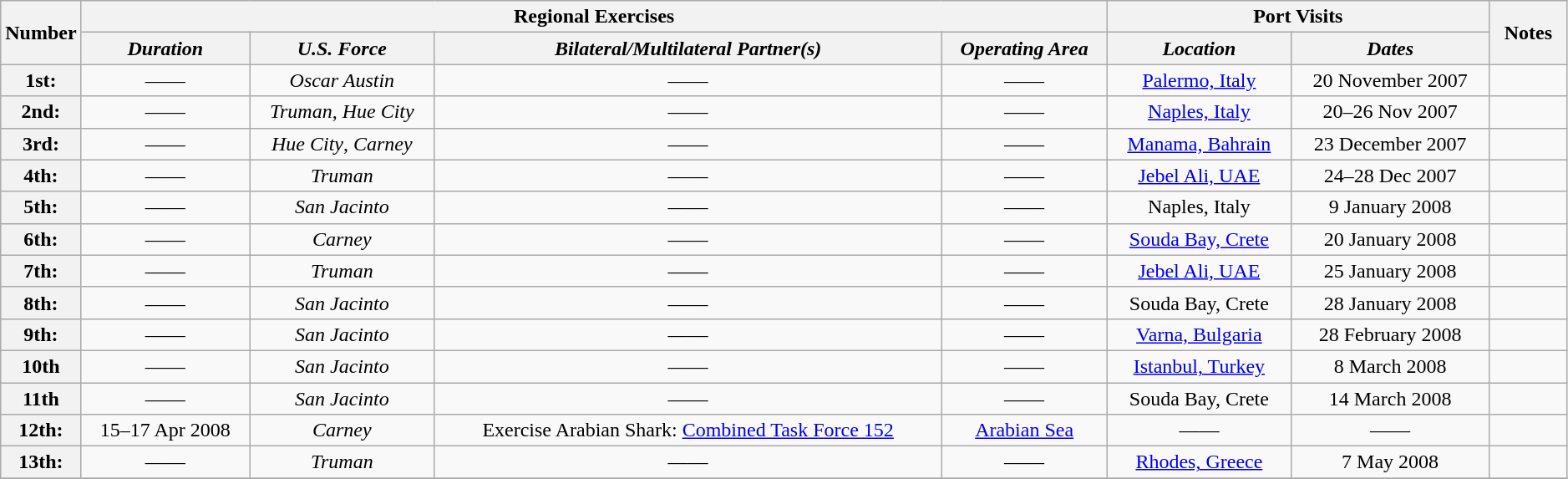<table class="wikitable" style="text-align:center" width=99%>
<tr>
<th rowspan="2" width="5%">Number</th>
<th colspan="4" align="center">Regional Exercises</th>
<th colspan="2" align="center">Port Visits</th>
<th rowspan="2" width="5%">Notes</th>
</tr>
<tr>
<th align="center"><em>Duration</em></th>
<th align="center"><em>U.S. Force</em></th>
<th align="center"><em>Bilateral/Multilateral Partner(s)</em></th>
<th align="center"><em>Operating Area</em></th>
<th align="center"><em>Location</em></th>
<th align="center"><em>Dates</em></th>
</tr>
<tr>
<th>1st:</th>
<td>——</td>
<td><em>Oscar Austin</em></td>
<td>——</td>
<td>——</td>
<td><a href='#'>Palermo, Italy</a></td>
<td>20 November 2007</td>
<td></td>
</tr>
<tr>
<th>2nd:</th>
<td>——</td>
<td><em>Truman</em>, <em>Hue City</em></td>
<td>——</td>
<td>——</td>
<td><a href='#'>Naples, Italy</a></td>
<td>20–26 Nov 2007</td>
<td></td>
</tr>
<tr>
<th>3rd:</th>
<td>——</td>
<td><em>Hue City</em>, <em>Carney</em></td>
<td>——</td>
<td>——</td>
<td><a href='#'>Manama, Bahrain</a></td>
<td>23 December 2007</td>
<td></td>
</tr>
<tr>
<th>4th:</th>
<td>——</td>
<td><em>Truman</em></td>
<td>——</td>
<td>——</td>
<td><a href='#'>Jebel Ali, UAE</a></td>
<td>24–28 Dec 2007</td>
<td></td>
</tr>
<tr>
<th>5th:</th>
<td>——</td>
<td><em>San Jacinto</em></td>
<td>——</td>
<td>——</td>
<td>Naples, Italy</td>
<td>9 January 2008</td>
<td></td>
</tr>
<tr>
<th>6th:</th>
<td>——</td>
<td><em>Carney</em></td>
<td>——</td>
<td>——</td>
<td><a href='#'>Souda Bay, Crete</a></td>
<td>20 January 2008</td>
<td></td>
</tr>
<tr>
<th>7th:</th>
<td>——</td>
<td><em>Truman</em></td>
<td>——</td>
<td>——</td>
<td><a href='#'>Jebel Ali, UAE</a></td>
<td>25 January 2008</td>
<td></td>
</tr>
<tr>
<th>8th:</th>
<td>——</td>
<td><em>San Jacinto</em></td>
<td>——</td>
<td>——</td>
<td>Souda Bay, Crete</td>
<td>28 January 2008</td>
<td></td>
</tr>
<tr>
<th>9th:</th>
<td>——</td>
<td><em>San Jacinto</em></td>
<td>——</td>
<td>——</td>
<td><a href='#'>Varna, Bulgaria</a></td>
<td>28 February 2008</td>
<td></td>
</tr>
<tr>
<th>10th</th>
<td>——</td>
<td><em>San Jacinto</em></td>
<td>——</td>
<td>——</td>
<td><a href='#'>Istanbul, Turkey</a></td>
<td>8 March 2008</td>
<td></td>
</tr>
<tr>
<th>11th</th>
<td>——</td>
<td><em>San Jacinto</em></td>
<td>——</td>
<td>——</td>
<td>Souda Bay, Crete</td>
<td>14 March 2008</td>
<td></td>
</tr>
<tr>
<th>12th:</th>
<td>15–17 Apr 2008</td>
<td><em>Carney</em></td>
<td>Exercise Arabian Shark: <a href='#'>Combined Task Force 152</a></td>
<td><a href='#'>Arabian Sea</a></td>
<td>——</td>
<td>——</td>
<td></td>
</tr>
<tr>
<th>13th:</th>
<td>——</td>
<td><em>Truman</em></td>
<td>——</td>
<td>——</td>
<td><a href='#'>Rhodes, Greece</a></td>
<td>7 May 2008</td>
<td></td>
</tr>
<tr>
</tr>
</table>
